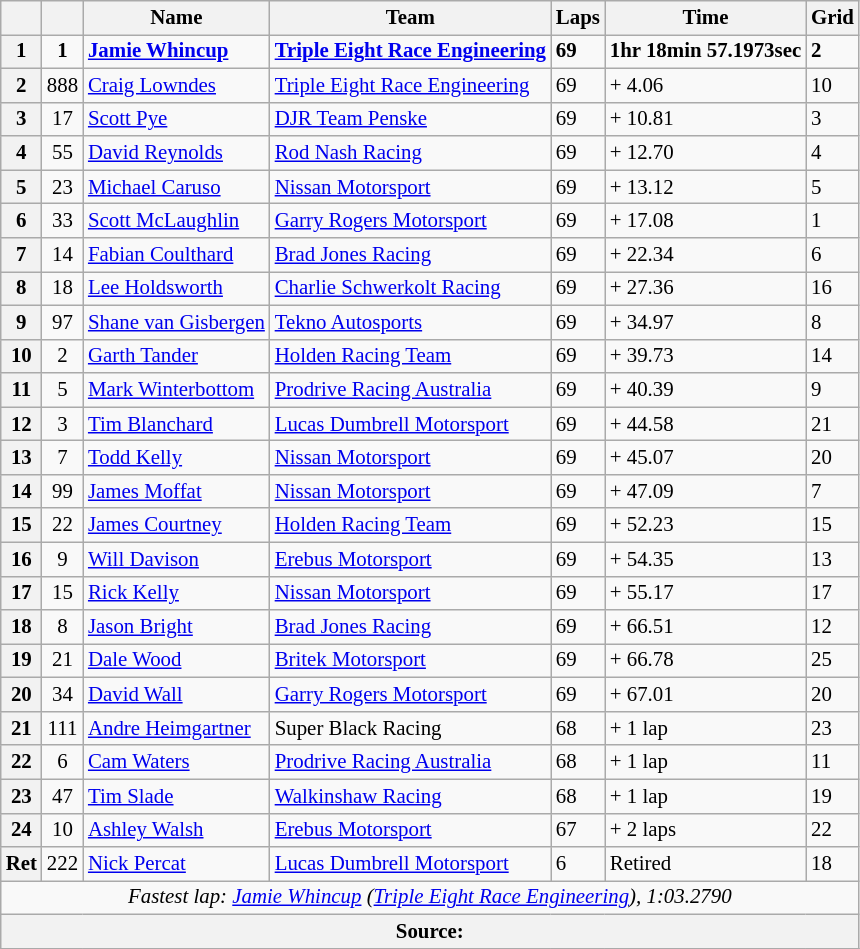<table class="wikitable" style="font-size: 87%">
<tr>
<th></th>
<th></th>
<th>Name</th>
<th>Team</th>
<th>Laps</th>
<th>Time</th>
<th>Grid</th>
</tr>
<tr>
<th>1</th>
<td align="center"><strong>1</strong></td>
<td> <strong><a href='#'>Jamie Whincup</a></strong></td>
<td><strong><a href='#'>Triple Eight Race Engineering</a></strong></td>
<td><strong>69</strong></td>
<td><strong>1hr 18min 57.1973sec</strong></td>
<td><strong>2</strong></td>
</tr>
<tr>
<th>2</th>
<td align="center">888</td>
<td> <a href='#'>Craig Lowndes</a></td>
<td><a href='#'>Triple Eight Race Engineering</a></td>
<td>69</td>
<td>+ 4.06</td>
<td>10</td>
</tr>
<tr>
<th>3</th>
<td align="center">17</td>
<td> <a href='#'>Scott Pye</a></td>
<td><a href='#'>DJR Team Penske</a></td>
<td>69</td>
<td>+ 10.81</td>
<td>3</td>
</tr>
<tr>
<th>4</th>
<td align="center">55</td>
<td> <a href='#'>David Reynolds</a></td>
<td><a href='#'>Rod Nash Racing</a></td>
<td>69</td>
<td>+ 12.70</td>
<td>4</td>
</tr>
<tr>
<th>5</th>
<td align="center">23</td>
<td> <a href='#'>Michael Caruso</a></td>
<td><a href='#'>Nissan Motorsport</a></td>
<td>69</td>
<td>+ 13.12</td>
<td>5</td>
</tr>
<tr>
<th>6</th>
<td align="center">33</td>
<td> <a href='#'>Scott McLaughlin</a></td>
<td><a href='#'>Garry Rogers Motorsport</a></td>
<td>69</td>
<td>+ 17.08</td>
<td>1</td>
</tr>
<tr>
<th>7</th>
<td align="center">14</td>
<td> <a href='#'>Fabian Coulthard</a></td>
<td><a href='#'>Brad Jones Racing</a></td>
<td>69</td>
<td>+ 22.34</td>
<td>6</td>
</tr>
<tr>
<th>8</th>
<td align="center">18</td>
<td> <a href='#'>Lee Holdsworth</a></td>
<td><a href='#'>Charlie Schwerkolt Racing</a></td>
<td>69</td>
<td>+ 27.36</td>
<td>16</td>
</tr>
<tr>
<th>9</th>
<td align="center">97</td>
<td> <a href='#'>Shane van Gisbergen</a></td>
<td><a href='#'>Tekno Autosports</a></td>
<td>69</td>
<td>+ 34.97</td>
<td>8</td>
</tr>
<tr>
<th>10</th>
<td align="center">2</td>
<td> <a href='#'>Garth Tander</a></td>
<td><a href='#'>Holden Racing Team</a></td>
<td>69</td>
<td>+ 39.73</td>
<td>14</td>
</tr>
<tr>
<th>11</th>
<td align="center">5</td>
<td> <a href='#'>Mark Winterbottom</a></td>
<td><a href='#'>Prodrive Racing Australia</a></td>
<td>69</td>
<td>+ 40.39</td>
<td>9</td>
</tr>
<tr>
<th>12</th>
<td align="center">3</td>
<td> <a href='#'>Tim Blanchard</a></td>
<td><a href='#'>Lucas Dumbrell Motorsport</a></td>
<td>69</td>
<td>+ 44.58</td>
<td>21</td>
</tr>
<tr>
<th>13</th>
<td align="center">7</td>
<td> <a href='#'>Todd Kelly</a></td>
<td><a href='#'>Nissan Motorsport</a></td>
<td>69</td>
<td>+ 45.07</td>
<td>20</td>
</tr>
<tr>
<th>14</th>
<td align="center">99</td>
<td> <a href='#'>James Moffat</a></td>
<td><a href='#'>Nissan Motorsport</a></td>
<td>69</td>
<td>+ 47.09</td>
<td>7</td>
</tr>
<tr>
<th>15</th>
<td align="center">22</td>
<td> <a href='#'>James Courtney</a></td>
<td><a href='#'>Holden Racing Team</a></td>
<td>69</td>
<td>+ 52.23</td>
<td>15</td>
</tr>
<tr>
<th>16</th>
<td align="center">9</td>
<td> <a href='#'>Will Davison</a></td>
<td><a href='#'>Erebus Motorsport</a></td>
<td>69</td>
<td>+ 54.35</td>
<td>13</td>
</tr>
<tr>
<th>17</th>
<td align="center">15</td>
<td> <a href='#'>Rick Kelly</a></td>
<td><a href='#'>Nissan Motorsport</a></td>
<td>69</td>
<td>+ 55.17</td>
<td>17</td>
</tr>
<tr>
<th>18</th>
<td align="center">8</td>
<td> <a href='#'>Jason Bright</a></td>
<td><a href='#'>Brad Jones Racing</a></td>
<td>69</td>
<td>+ 66.51</td>
<td>12</td>
</tr>
<tr>
<th>19</th>
<td align="center">21</td>
<td> <a href='#'>Dale Wood</a></td>
<td><a href='#'>Britek Motorsport</a></td>
<td>69</td>
<td>+ 66.78</td>
<td>25</td>
</tr>
<tr>
<th>20</th>
<td align="center">34</td>
<td> <a href='#'>David Wall</a></td>
<td><a href='#'>Garry Rogers Motorsport</a></td>
<td>69</td>
<td>+ 67.01</td>
<td>20</td>
</tr>
<tr>
<th>21</th>
<td align="center">111</td>
<td> <a href='#'>Andre Heimgartner</a></td>
<td>Super Black Racing</td>
<td>68</td>
<td>+ 1 lap</td>
<td>23</td>
</tr>
<tr>
<th>22</th>
<td align="center">6</td>
<td> <a href='#'>Cam Waters</a></td>
<td><a href='#'>Prodrive Racing Australia</a></td>
<td>68</td>
<td>+ 1 lap</td>
<td>11</td>
</tr>
<tr>
<th>23</th>
<td align="center">47</td>
<td> <a href='#'>Tim Slade</a></td>
<td><a href='#'>Walkinshaw Racing</a></td>
<td>68</td>
<td>+ 1 lap</td>
<td>19</td>
</tr>
<tr>
<th>24</th>
<td align="center">10</td>
<td> <a href='#'>Ashley Walsh</a></td>
<td><a href='#'>Erebus Motorsport</a></td>
<td>67</td>
<td>+ 2 laps</td>
<td>22</td>
</tr>
<tr>
<th>Ret</th>
<td align="center">222</td>
<td> <a href='#'>Nick Percat</a></td>
<td><a href='#'>Lucas Dumbrell Motorsport</a></td>
<td>6</td>
<td>Retired</td>
<td>18</td>
</tr>
<tr>
<td colspan="7" align="center"><em>Fastest lap: <a href='#'>Jamie Whincup</a> (<a href='#'>Triple Eight Race Engineering</a>), 1:03.2790</em></td>
</tr>
<tr>
<th colspan="7">Source:</th>
</tr>
<tr>
</tr>
</table>
